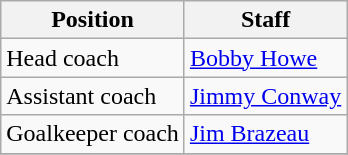<table class="wikitable">
<tr>
<th>Position</th>
<th>Staff</th>
</tr>
<tr>
<td>Head coach</td>
<td> <a href='#'>Bobby Howe</a></td>
</tr>
<tr>
<td>Assistant coach</td>
<td> <a href='#'>Jimmy Conway</a></td>
</tr>
<tr>
<td>Goalkeeper coach</td>
<td> <a href='#'>Jim Brazeau</a></td>
</tr>
<tr>
</tr>
</table>
